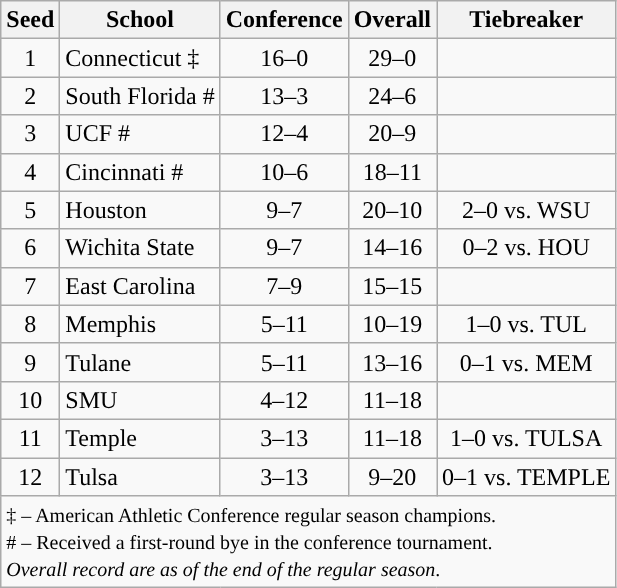<table class="wikitable" style="text-align:center">
<tr>
<th>Seed</th>
<th>School</th>
<th>Conference</th>
<th>Overall</th>
<th>Tiebreaker</th>
</tr>
<tr>
<td>1</td>
<td align=left>Connecticut ‡</td>
<td>16–0</td>
<td>29–0</td>
<td></td>
</tr>
<tr>
<td>2</td>
<td align=left>South Florida #</td>
<td>13–3</td>
<td>24–6</td>
<td></td>
</tr>
<tr>
<td>3</td>
<td align=left>UCF #</td>
<td>12–4</td>
<td>20–9</td>
<td></td>
</tr>
<tr>
<td>4</td>
<td align=left>Cincinnati #</td>
<td>10–6</td>
<td>18–11</td>
<td></td>
</tr>
<tr>
<td>5</td>
<td align=left>Houston</td>
<td>9–7</td>
<td>20–10</td>
<td>2–0 vs. WSU</td>
</tr>
<tr>
<td>6</td>
<td align=left>Wichita State</td>
<td>9–7</td>
<td>14–16</td>
<td>0–2 vs. HOU</td>
</tr>
<tr>
<td>7</td>
<td align=left>East Carolina</td>
<td>7–9</td>
<td>15–15</td>
<td></td>
</tr>
<tr>
<td>8</td>
<td align=left>Memphis</td>
<td>5–11</td>
<td>10–19</td>
<td>1–0 vs. TUL</td>
</tr>
<tr>
<td>9</td>
<td align=left>Tulane</td>
<td>5–11</td>
<td>13–16</td>
<td>0–1 vs. MEM</td>
</tr>
<tr>
<td>10</td>
<td align=left>SMU</td>
<td>4–12</td>
<td>11–18</td>
<td></td>
</tr>
<tr>
<td>11</td>
<td align=left>Temple</td>
<td>3–13</td>
<td>11–18</td>
<td>1–0 vs. TULSA</td>
</tr>
<tr>
<td>12</td>
<td align=left>Tulsa</td>
<td>3–13</td>
<td>9–20</td>
<td>0–1 vs. TEMPLE</td>
</tr>
<tr>
<td colspan="6" style="text-align:left;"><small>‡ – American Athletic Conference regular season champions.<br># – Received a first-round bye in the conference tournament. <br><em>Overall record are as of the end of the regular season</em>.</small></td>
</tr>
</table>
